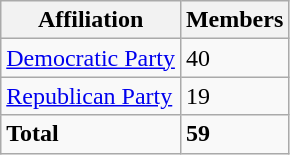<table class="wikitable">
<tr>
<th>Affiliation</th>
<th>Members</th>
</tr>
<tr>
<td><a href='#'>Democratic Party</a></td>
<td>40</td>
</tr>
<tr>
<td><a href='#'>Republican Party</a></td>
<td>19</td>
</tr>
<tr>
<td><strong>Total</strong><br></td>
<td><strong>59</strong></td>
</tr>
</table>
